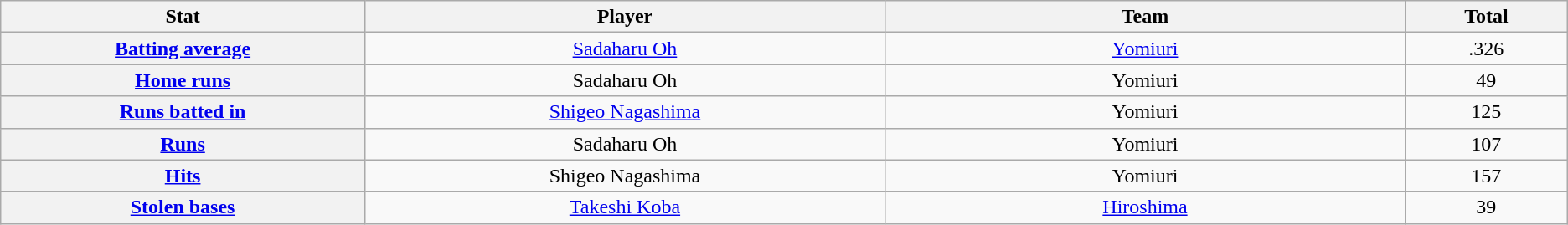<table class="wikitable" style="text-align:center;">
<tr>
<th scope="col" width="7%">Stat</th>
<th scope="col" width="10%">Player</th>
<th scope="col" width="10%">Team</th>
<th scope="col" width="3%">Total</th>
</tr>
<tr>
<th scope="row" style="text-align:center;"><a href='#'>Batting average</a></th>
<td><a href='#'>Sadaharu Oh</a></td>
<td><a href='#'>Yomiuri</a></td>
<td>.326</td>
</tr>
<tr>
<th scope="row" style="text-align:center;"><a href='#'>Home runs</a></th>
<td>Sadaharu Oh</td>
<td>Yomiuri</td>
<td>49</td>
</tr>
<tr>
<th scope="row" style="text-align:center;"><a href='#'>Runs batted in</a></th>
<td><a href='#'>Shigeo Nagashima</a></td>
<td>Yomiuri</td>
<td>125</td>
</tr>
<tr>
<th scope="row" style="text-align:center;"><a href='#'>Runs</a></th>
<td>Sadaharu Oh</td>
<td>Yomiuri</td>
<td>107</td>
</tr>
<tr>
<th scope="row" style="text-align:center;"><a href='#'>Hits</a></th>
<td>Shigeo Nagashima</td>
<td>Yomiuri</td>
<td>157</td>
</tr>
<tr>
<th scope="row" style="text-align:center;"><a href='#'>Stolen bases</a></th>
<td><a href='#'>Takeshi Koba</a></td>
<td><a href='#'>Hiroshima</a></td>
<td>39</td>
</tr>
</table>
